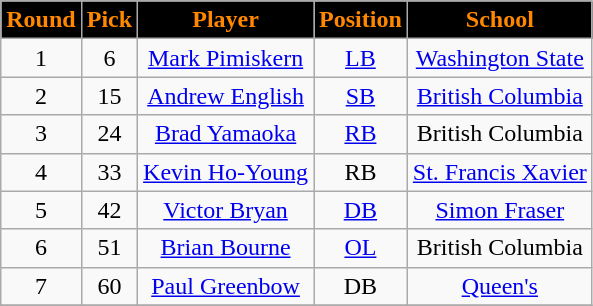<table class="wikitable sortable">
<tr>
<th style="background:black;color:#FF8800;">Round</th>
<th style="background:black;color:#FF8800;">Pick</th>
<th style="background:black;color:#FF8800;">Player</th>
<th style="background:black;color:#FF8800;">Position</th>
<th style="background:black;color:#FF8800;">School</th>
</tr>
<tr align="center">
<td align=center>1</td>
<td>6</td>
<td><a href='#'>Mark Pimiskern</a></td>
<td><a href='#'>LB</a></td>
<td><a href='#'>Washington State</a></td>
</tr>
<tr align="center">
<td align=center>2</td>
<td>15</td>
<td><a href='#'>Andrew English</a></td>
<td><a href='#'>SB</a></td>
<td><a href='#'>British Columbia</a></td>
</tr>
<tr align="center">
<td align=center>3</td>
<td>24</td>
<td><a href='#'>Brad Yamaoka</a></td>
<td><a href='#'>RB</a></td>
<td>British Columbia</td>
</tr>
<tr align="center">
<td align=center>4</td>
<td>33</td>
<td><a href='#'>Kevin Ho-Young</a></td>
<td>RB</td>
<td><a href='#'>St. Francis Xavier</a></td>
</tr>
<tr align="center">
<td align=center>5</td>
<td>42</td>
<td><a href='#'>Victor Bryan</a></td>
<td><a href='#'>DB</a></td>
<td><a href='#'>Simon Fraser</a></td>
</tr>
<tr align="center">
<td align=center>6</td>
<td>51</td>
<td><a href='#'>Brian Bourne</a></td>
<td><a href='#'>OL</a></td>
<td>British Columbia</td>
</tr>
<tr align="center">
<td align=center>7</td>
<td>60</td>
<td><a href='#'>Paul Greenbow</a></td>
<td>DB</td>
<td><a href='#'>Queen's</a></td>
</tr>
<tr>
</tr>
</table>
